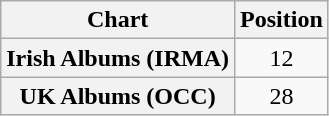<table class="wikitable sortable plainrowheaders">
<tr>
<th scope="col">Chart</th>
<th scope="col">Position</th>
</tr>
<tr>
<th scope="row">Irish Albums (IRMA)</th>
<td style="text-align:center;">12</td>
</tr>
<tr>
<th scope="row">UK Albums (OCC)</th>
<td style="text-align:center;">28</td>
</tr>
</table>
